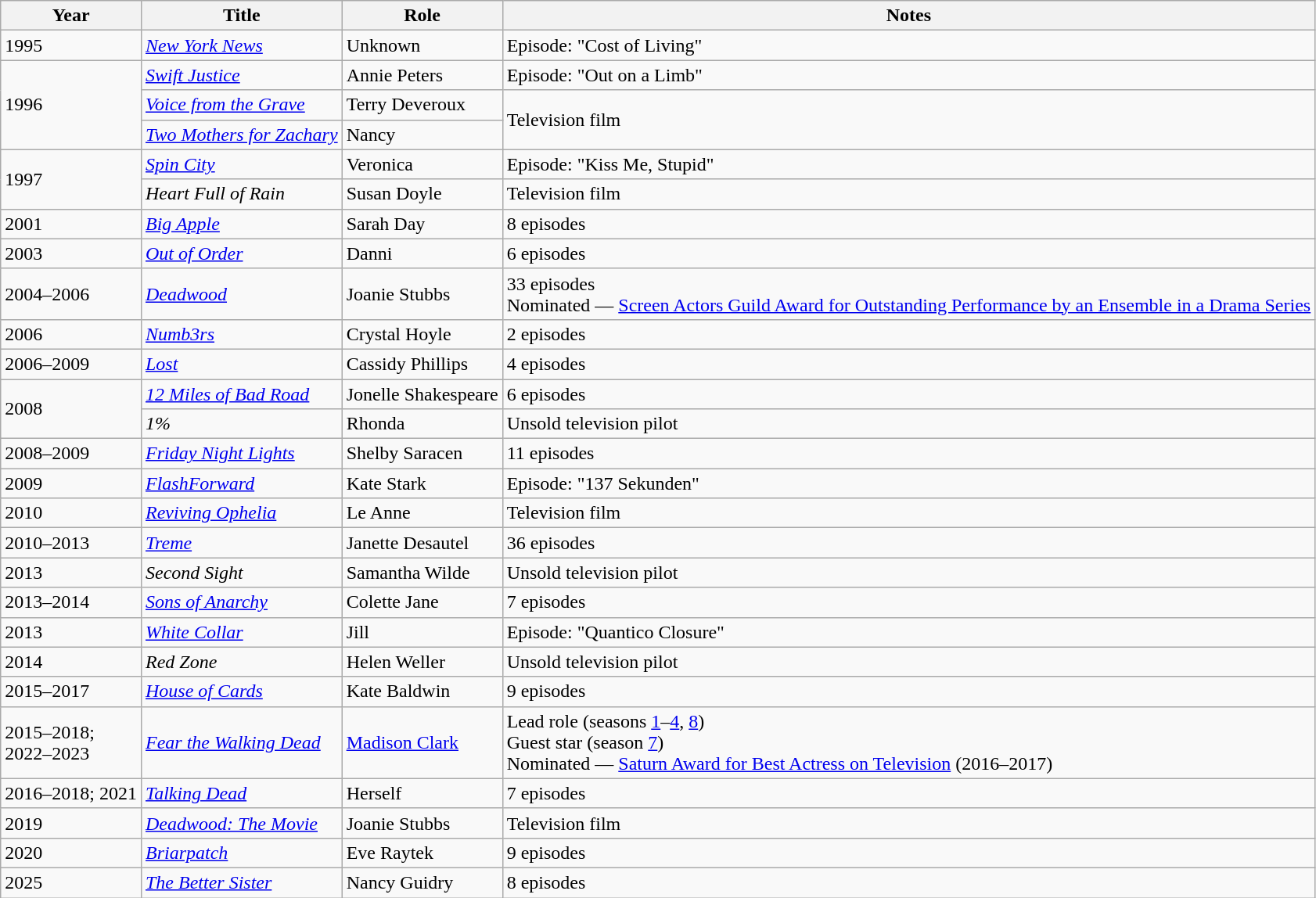<table class="wikitable sortable">
<tr>
<th>Year</th>
<th>Title</th>
<th>Role</th>
<th class="unsortable">Notes</th>
</tr>
<tr>
<td>1995</td>
<td><em><a href='#'>New York News</a></em></td>
<td>Unknown</td>
<td>Episode: "Cost of Living"</td>
</tr>
<tr>
<td rowspan="3">1996</td>
<td><em><a href='#'>Swift Justice</a></em></td>
<td>Annie Peters</td>
<td>Episode: "Out on a Limb"</td>
</tr>
<tr>
<td><em><a href='#'>Voice from the Grave</a></em></td>
<td>Terry Deveroux</td>
<td rowspan="2">Television film</td>
</tr>
<tr>
<td><em><a href='#'>Two Mothers for Zachary</a></em></td>
<td>Nancy</td>
</tr>
<tr>
<td rowspan="2">1997</td>
<td><em><a href='#'>Spin City</a></em></td>
<td>Veronica</td>
<td>Episode: "Kiss Me, Stupid"</td>
</tr>
<tr>
<td><em>Heart Full of Rain</em></td>
<td>Susan Doyle</td>
<td>Television film</td>
</tr>
<tr>
<td>2001</td>
<td><em><a href='#'>Big Apple</a></em></td>
<td>Sarah Day</td>
<td>8 episodes</td>
</tr>
<tr>
<td>2003</td>
<td><em><a href='#'>Out of Order</a></em></td>
<td>Danni</td>
<td>6 episodes</td>
</tr>
<tr>
<td>2004–2006</td>
<td><em><a href='#'>Deadwood</a></em></td>
<td>Joanie Stubbs</td>
<td>33 episodes <br>Nominated — <a href='#'>Screen Actors Guild Award for Outstanding Performance by an Ensemble in a Drama Series</a></td>
</tr>
<tr>
<td>2006</td>
<td><em><a href='#'>Numb3rs</a></em></td>
<td>Crystal Hoyle</td>
<td>2 episodes</td>
</tr>
<tr>
<td>2006–2009</td>
<td><em><a href='#'>Lost</a></em></td>
<td>Cassidy Phillips</td>
<td>4 episodes</td>
</tr>
<tr>
<td rowspan="2">2008</td>
<td><em><a href='#'>12 Miles of Bad Road</a></em></td>
<td>Jonelle Shakespeare</td>
<td>6 episodes</td>
</tr>
<tr>
<td><em>1%</em></td>
<td>Rhonda</td>
<td>Unsold television pilot</td>
</tr>
<tr>
<td>2008–2009</td>
<td><em><a href='#'>Friday Night Lights</a></em></td>
<td>Shelby Saracen</td>
<td>11 episodes</td>
</tr>
<tr>
<td>2009</td>
<td><em><a href='#'>FlashForward</a></em></td>
<td>Kate Stark</td>
<td>Episode: "137 Sekunden"</td>
</tr>
<tr>
<td>2010</td>
<td><em><a href='#'>Reviving Ophelia</a></em></td>
<td>Le Anne</td>
<td>Television film</td>
</tr>
<tr>
<td>2010–2013</td>
<td><em><a href='#'>Treme</a></em></td>
<td>Janette Desautel</td>
<td>36 episodes</td>
</tr>
<tr>
<td>2013</td>
<td><em>Second Sight</em></td>
<td>Samantha Wilde</td>
<td>Unsold television pilot</td>
</tr>
<tr>
<td>2013–2014</td>
<td><em><a href='#'>Sons of Anarchy</a></em></td>
<td>Colette Jane</td>
<td>7 episodes</td>
</tr>
<tr>
<td>2013</td>
<td><em><a href='#'>White Collar</a></em></td>
<td>Jill</td>
<td>Episode: "Quantico Closure"</td>
</tr>
<tr>
<td>2014</td>
<td><em>Red Zone</em></td>
<td>Helen Weller</td>
<td>Unsold television pilot</td>
</tr>
<tr>
<td>2015–2017</td>
<td><em><a href='#'>House of Cards</a></em></td>
<td>Kate Baldwin</td>
<td>9 episodes</td>
</tr>
<tr>
<td>2015–2018;<br>2022–2023</td>
<td><em><a href='#'>Fear the Walking Dead</a></em></td>
<td><a href='#'>Madison Clark</a></td>
<td>Lead role (seasons <a href='#'>1</a>–<a href='#'>4</a>, <a href='#'>8</a>)<br>Guest star (season <a href='#'>7</a>)<br>Nominated — <a href='#'>Saturn Award for Best Actress on Television</a> (2016–2017)</td>
</tr>
<tr>
<td>2016–2018; 2021</td>
<td><em><a href='#'>Talking Dead</a></em></td>
<td>Herself</td>
<td>7 episodes</td>
</tr>
<tr>
<td>2019</td>
<td><em><a href='#'>Deadwood: The Movie</a></em></td>
<td>Joanie Stubbs</td>
<td>Television film</td>
</tr>
<tr>
<td>2020</td>
<td><em><a href='#'>Briarpatch</a></em></td>
<td>Eve Raytek</td>
<td>9 episodes</td>
</tr>
<tr>
<td>2025</td>
<td><em><a href='#'>The Better Sister</a></em></td>
<td>Nancy Guidry</td>
<td>8 episodes</td>
</tr>
</table>
